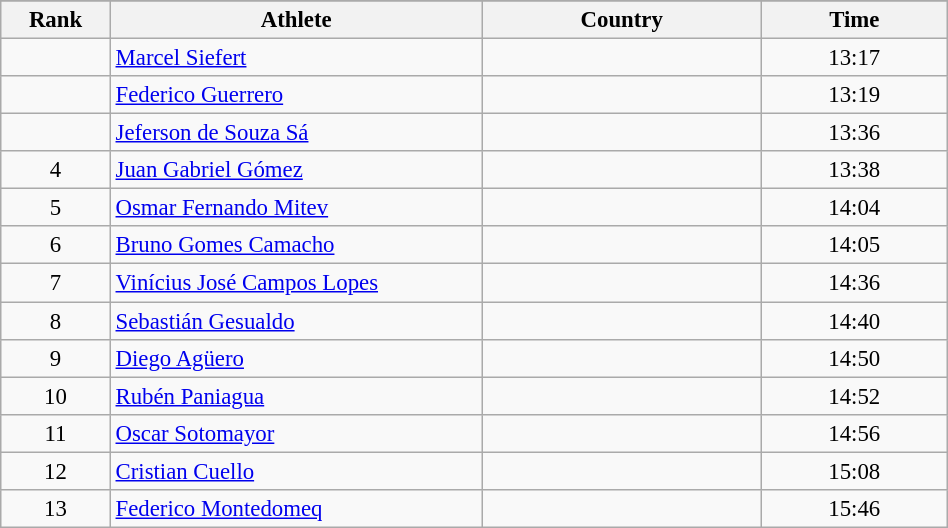<table class="wikitable sortable" style=" text-align:center; font-size:95%;" width="50%">
<tr>
</tr>
<tr>
<th width=5%>Rank</th>
<th width=20%>Athlete</th>
<th width=15%>Country</th>
<th width=10%>Time</th>
</tr>
<tr>
<td align=center></td>
<td align=left><a href='#'>Marcel Siefert</a></td>
<td align=left></td>
<td>13:17</td>
</tr>
<tr>
<td align=center></td>
<td align=left><a href='#'>Federico Guerrero</a></td>
<td align=left></td>
<td>13:19</td>
</tr>
<tr>
<td align=center></td>
<td align=left><a href='#'>Jeferson de Souza Sá</a></td>
<td align=left></td>
<td>13:36</td>
</tr>
<tr>
<td align=center>4</td>
<td align=left><a href='#'>Juan Gabriel Gómez</a></td>
<td align=left></td>
<td>13:38</td>
</tr>
<tr>
<td align=center>5</td>
<td align=left><a href='#'>Osmar Fernando Mitev</a></td>
<td align=left></td>
<td>14:04</td>
</tr>
<tr>
<td align=center>6</td>
<td align=left><a href='#'>Bruno Gomes Camacho</a></td>
<td align=left></td>
<td>14:05</td>
</tr>
<tr>
<td align=center>7</td>
<td align=left><a href='#'>Vinícius José Campos Lopes</a></td>
<td align=left></td>
<td>14:36</td>
</tr>
<tr>
<td align=center>8</td>
<td align=left><a href='#'>Sebastián Gesualdo</a></td>
<td align=left></td>
<td>14:40</td>
</tr>
<tr>
<td align=center>9</td>
<td align=left><a href='#'>Diego Agüero</a></td>
<td align=left></td>
<td>14:50</td>
</tr>
<tr>
<td align=center>10</td>
<td align=left><a href='#'>Rubén Paniagua</a></td>
<td align=left></td>
<td>14:52</td>
</tr>
<tr>
<td align=center>11</td>
<td align=left><a href='#'>Oscar Sotomayor</a></td>
<td align=left></td>
<td>14:56</td>
</tr>
<tr>
<td align=center>12</td>
<td align=left><a href='#'>Cristian Cuello</a></td>
<td align=left></td>
<td>15:08</td>
</tr>
<tr>
<td align=center>13</td>
<td align=left><a href='#'>Federico Montedomeq</a></td>
<td align=left></td>
<td>15:46</td>
</tr>
</table>
